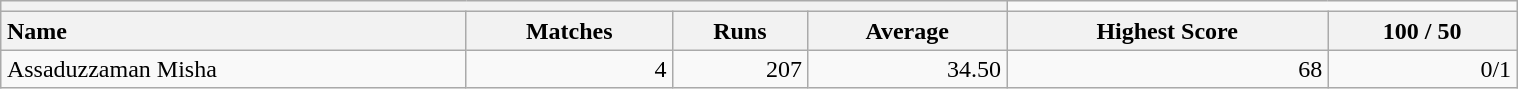<table class="wikitable" style="margin: 1em auto 1em auto" width="80%">
<tr>
<th colspan=4></th>
</tr>
<tr>
<th style="text-align:left;">Name</th>
<th>Matches</th>
<th>Runs</th>
<th>Average</th>
<th>Highest Score</th>
<th>100 / 50</th>
</tr>
<tr style="text-align:right;">
<td style="text-align:left;">Assaduzzaman Misha</td>
<td>4</td>
<td>207</td>
<td>34.50</td>
<td>68</td>
<td>0/1</td>
</tr>
</table>
